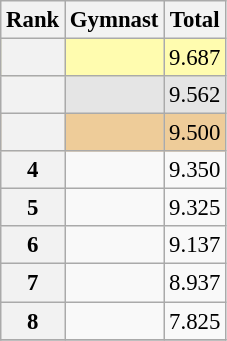<table class="wikitable sortable" style="text-align:center; font-size:95%">
<tr>
<th scope=col>Rank</th>
<th scope=col>Gymnast</th>
<th scope=col>Total</th>
</tr>
<tr bgcolor=fffcaf>
<th scope=row style="text-align:center"></th>
<td align=left></td>
<td>9.687</td>
</tr>
<tr bgcolor=e5e5e5>
<th scope=row style="text-align:center"></th>
<td align=left></td>
<td>9.562</td>
</tr>
<tr bgcolor=eecc99>
<th scope=row style="text-align:center"></th>
<td align=left></td>
<td>9.500</td>
</tr>
<tr>
<th scope=row style="text-align:center">4</th>
<td align=left></td>
<td>9.350</td>
</tr>
<tr>
<th scope=row style="text-align:center">5</th>
<td align=left></td>
<td>9.325</td>
</tr>
<tr>
<th scope=row style="text-align:center">6</th>
<td align=left></td>
<td>9.137</td>
</tr>
<tr>
<th scope=row style="text-align:center">7</th>
<td align=left></td>
<td>8.937</td>
</tr>
<tr>
<th scope=row style="text-align:center">8</th>
<td align=left></td>
<td>7.825</td>
</tr>
<tr>
</tr>
</table>
